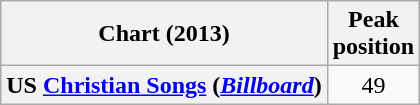<table class="wikitable sortable plainrowheaders" style="text-align:center">
<tr>
<th scope="col">Chart (2013)</th>
<th scope="col">Peak<br>position</th>
</tr>
<tr>
<th scope="row">US <a href='#'>Christian Songs</a> (<em><a href='#'>Billboard</a></em>)</th>
<td>49</td>
</tr>
</table>
